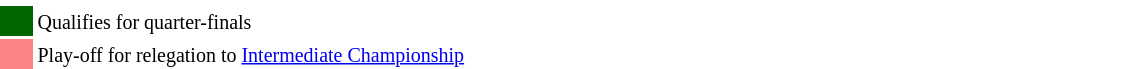<table width=60%>
<tr>
<td style="width: 20px;"></td>
<td bgcolor=ffffff></td>
</tr>
<tr>
<td bgcolor=006600></td>
<td bgcolor=ffffff><small>Qualifies for quarter-finals</small></td>
</tr>
<tr>
<td bgcolor=fb8383></td>
<td bgcolor=ffffff><small>Play-off for relegation to <a href='#'>Intermediate Championship</a></small></td>
</tr>
<tr>
</tr>
</table>
